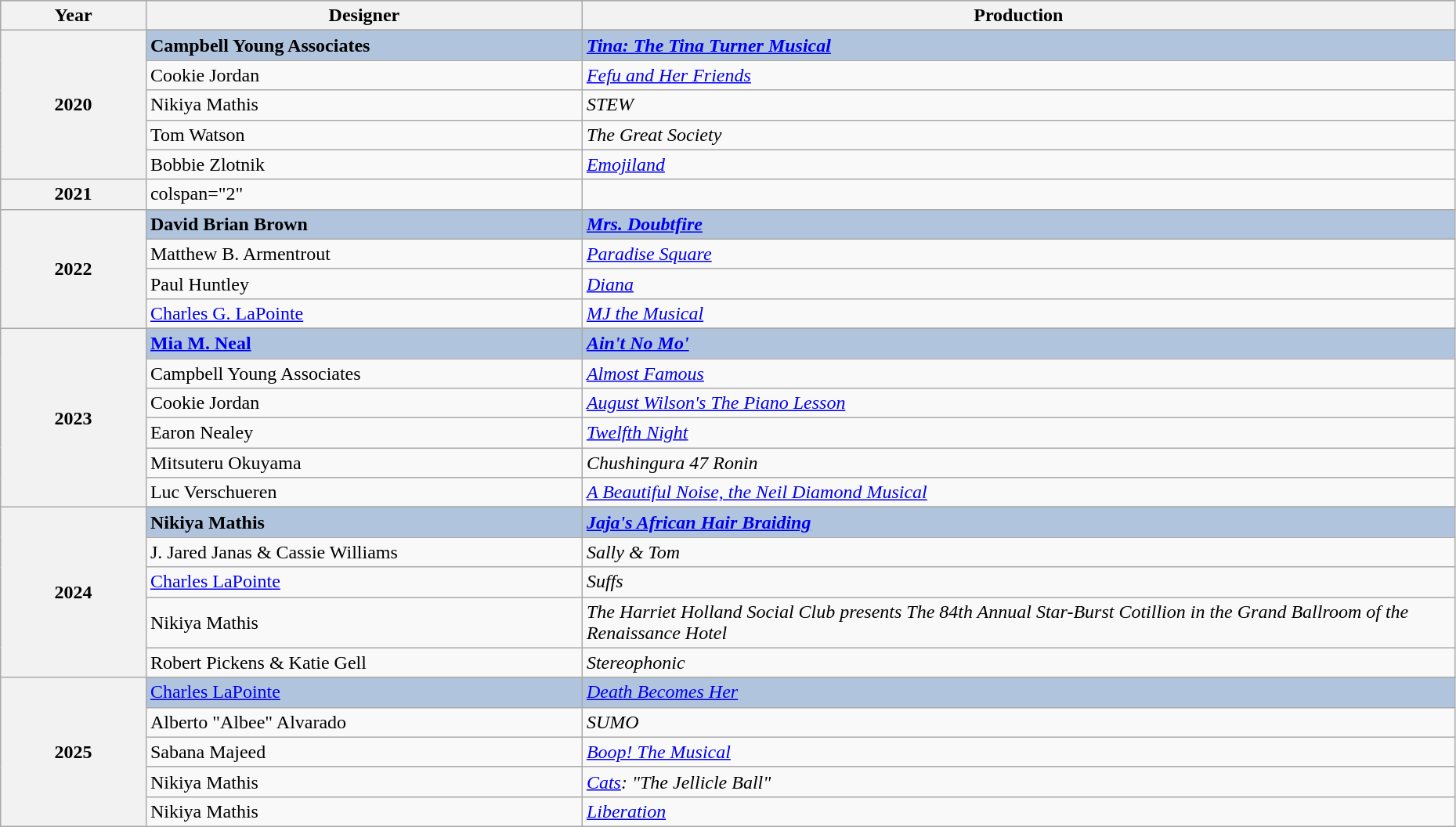<table class="wikitable" style="width:98%;">
<tr style="background:#bebebe;">
<th style="width:10%;">Year</th>
<th style="width:30%;">Designer</th>
<th style="width:60%;">Production</th>
</tr>
<tr>
<th rowspan="6">2020</th>
</tr>
<tr style="background:#B0C4DE">
<td><strong>Campbell Young Associates</strong></td>
<td><strong><em><a href='#'>Tina: The Tina Turner Musical</a></em></strong></td>
</tr>
<tr>
<td>Cookie Jordan</td>
<td><em><a href='#'>Fefu and Her Friends</a></em></td>
</tr>
<tr>
<td>Nikiya Mathis</td>
<td><em>STEW</em></td>
</tr>
<tr>
<td>Tom Watson</td>
<td><em>The Great Society</em></td>
</tr>
<tr>
<td>Bobbie Zlotnik</td>
<td><em><a href='#'>Emojiland</a></em></td>
</tr>
<tr>
<th>2021</th>
<td>colspan="2" </td>
</tr>
<tr>
<th rowspan="5">2022</th>
</tr>
<tr style="background:#B0C4DE">
<td><strong>David Brian Brown</strong></td>
<td><strong><em><a href='#'>Mrs. Doubtfire</a></em></strong></td>
</tr>
<tr>
<td>Matthew B. Armentrout</td>
<td><em><a href='#'>Paradise Square</a></em></td>
</tr>
<tr>
<td>Paul Huntley</td>
<td><em><a href='#'>Diana</a></em></td>
</tr>
<tr>
<td><a href='#'>Charles G. LaPointe</a></td>
<td><em><a href='#'>MJ the Musical</a></em></td>
</tr>
<tr>
<th rowspan="7">2023</th>
</tr>
<tr style="background:#B0C4DE">
<td><strong><a href='#'>Mia M. Neal</a></strong></td>
<td><strong><em><a href='#'>Ain't No Mo'</a></em></strong></td>
</tr>
<tr>
<td>Campbell Young Associates</td>
<td><em><a href='#'>Almost Famous</a></em></td>
</tr>
<tr>
<td>Cookie Jordan</td>
<td><em><a href='#'>August Wilson's The Piano Lesson</a></em></td>
</tr>
<tr>
<td>Earon Nealey</td>
<td><em><a href='#'>Twelfth Night</a></em></td>
</tr>
<tr>
<td>Mitsuteru Okuyama</td>
<td><em>Chushingura 47 Ronin</em></td>
</tr>
<tr>
<td>Luc Verschueren</td>
<td><em><a href='#'>A Beautiful Noise, the Neil Diamond Musical</a></em></td>
</tr>
<tr>
<th rowspan="6">2024</th>
</tr>
<tr style="background:#B0C4DE">
<td><strong>Nikiya Mathis</strong></td>
<td><strong><em><a href='#'>Jaja's African Hair Braiding</a></em></strong></td>
</tr>
<tr>
<td>J. Jared Janas & Cassie Williams</td>
<td><em>Sally & Tom</em></td>
</tr>
<tr>
<td><a href='#'>Charles LaPointe</a></td>
<td><em>Suffs</em></td>
</tr>
<tr>
<td>Nikiya Mathis</td>
<td><em>The Harriet Holland Social Club presents The 84th Annual Star-Burst Cotillion in the Grand Ballroom of the Renaissance Hotel</em></td>
</tr>
<tr>
<td>Robert Pickens & Katie Gell</td>
<td><em>Stereophonic</em></td>
</tr>
<tr>
<th rowspan="6">2025</th>
</tr>
<tr style="background:#B0C4DE">
<td><a href='#'>Charles LaPointe</a></td>
<td><em><a href='#'>Death Becomes Her</a></em></td>
</tr>
<tr>
<td>Alberto "Albee" Alvarado</td>
<td><em>SUMO</em></td>
</tr>
<tr>
<td>Sabana Majeed</td>
<td><em><a href='#'>Boop! The Musical</a></em></td>
</tr>
<tr>
<td>Nikiya Mathis</td>
<td><em><a href='#'>Cats</a>: "The Jellicle Ball"</em></td>
</tr>
<tr>
<td>Nikiya Mathis</td>
<td><em><a href='#'>Liberation</a></em></td>
</tr>
</table>
